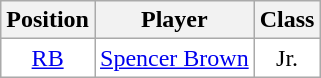<table class="wikitable sortable" border="1">
<tr>
<th>Position</th>
<th>Player</th>
<th>Class</th>
</tr>
<tr>
<td style="text-align:center; background:white"><a href='#'>RB</a></td>
<td style="text-align:center; background:white"><a href='#'>Spencer Brown</a></td>
<td style="text-align:center; background:white">Jr.</td>
</tr>
</table>
